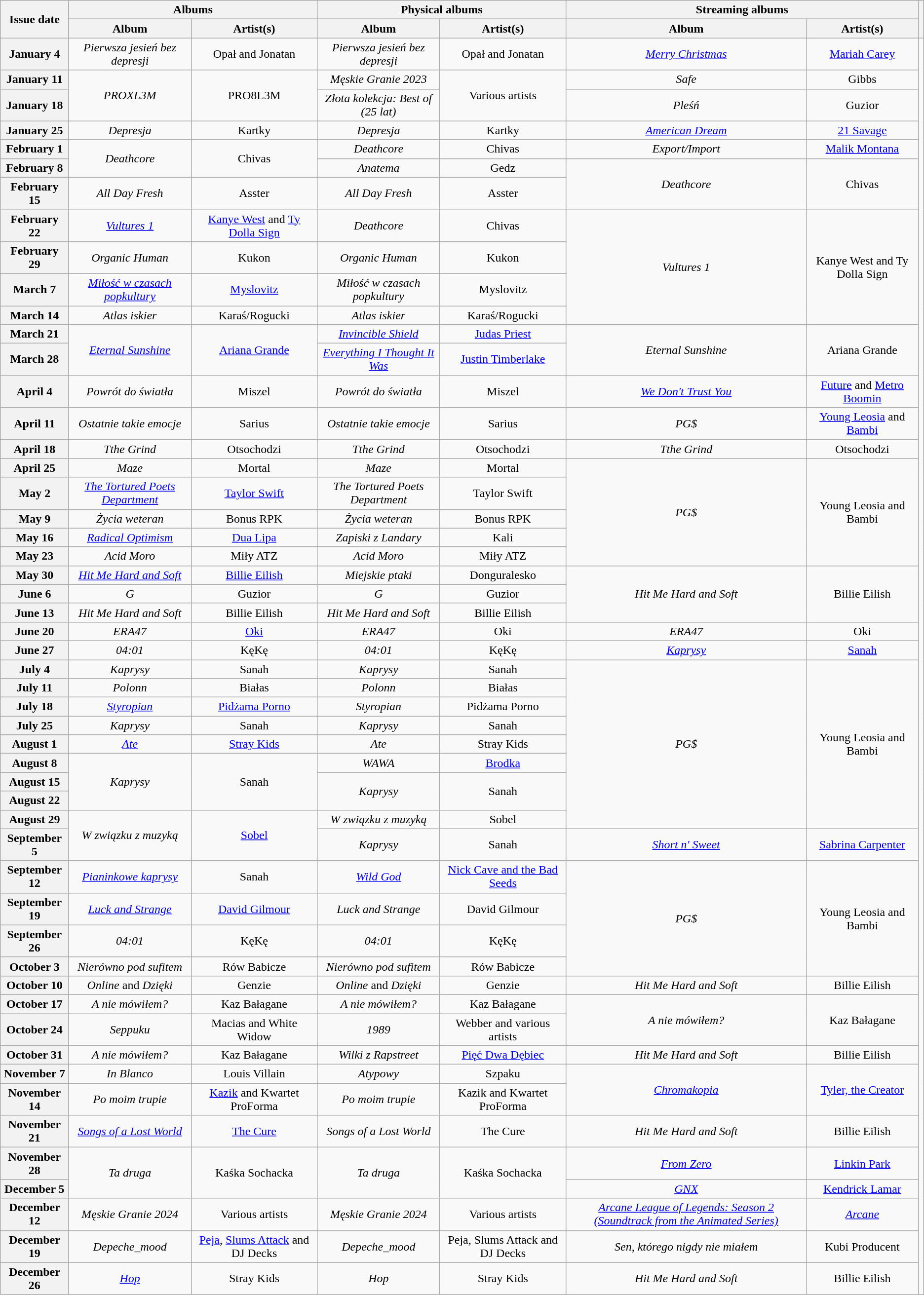<table class="wikitable plainrowheaders" style="text-align: center">
<tr>
<th rowspan="2">Issue date</th>
<th colspan="2">Albums</th>
<th colspan="2">Physical albums</th>
<th colspan="2">Streaming albums</th>
<th rowspan="2"></th>
</tr>
<tr>
<th>Album</th>
<th>Artist(s)</th>
<th>Album</th>
<th>Artist(s)</th>
<th>Album</th>
<th>Artist(s)</th>
</tr>
<tr>
<th scope="row">January 4</th>
<td><em>Pierwsza jesień bez depresji</em></td>
<td>Opał and Jonatan</td>
<td><em>Pierwsza jesień bez depresji</em></td>
<td>Opał and Jonatan</td>
<td><em><a href='#'>Merry Christmas</a></em></td>
<td><a href='#'>Mariah Carey</a></td>
<td rowspan="52"></td>
</tr>
<tr>
<th scope="row">January 11</th>
<td rowspan="2"><em>PROXL3M</em></td>
<td rowspan="2">PRO8L3M</td>
<td><em>Męskie Granie 2023</em></td>
<td rowspan="2">Various artists</td>
<td><em>Safe</em></td>
<td>Gibbs</td>
</tr>
<tr>
<th scope="row">January 18</th>
<td><em>Złota kolekcja: Best of (25 lat)</em></td>
<td><em>Pleśń</em></td>
<td>Guzior</td>
</tr>
<tr>
<th scope="row">January 25</th>
<td><em>Depresja</em></td>
<td>Kartky</td>
<td><em>Depresja</em></td>
<td>Kartky</td>
<td><em><a href='#'>American Dream</a></em></td>
<td><a href='#'>21 Savage</a></td>
</tr>
<tr>
<th scope="row">February 1</th>
<td rowspan="2"><em>Deathcore</em></td>
<td rowspan="2">Chivas</td>
<td><em>Deathcore</em></td>
<td>Chivas</td>
<td><em>Export/Import</em></td>
<td><a href='#'>Malik Montana</a></td>
</tr>
<tr>
<th scope="row">February 8</th>
<td><em>Anatema</em></td>
<td>Gedz</td>
<td rowspan="2"><em>Deathcore</em></td>
<td rowspan="2">Chivas</td>
</tr>
<tr>
<th scope="row">February 15</th>
<td><em>All Day Fresh</em></td>
<td>Asster</td>
<td><em>All Day Fresh</em></td>
<td>Asster</td>
</tr>
<tr>
<th scope="row">February 22</th>
<td><em><a href='#'>Vultures 1</a></em></td>
<td><a href='#'>Kanye West</a> and <a href='#'>Ty Dolla Sign</a></td>
<td><em>Deathcore</em></td>
<td>Chivas</td>
<td rowspan="4"><em>Vultures 1</em></td>
<td rowspan="4">Kanye West and Ty Dolla Sign</td>
</tr>
<tr>
<th scope="row">February 29</th>
<td><em>Organic Human</em></td>
<td>Kukon</td>
<td><em>Organic Human</em></td>
<td>Kukon</td>
</tr>
<tr>
<th scope="row">March 7</th>
<td><em><a href='#'>Miłość w czasach popkultury</a></em></td>
<td><a href='#'>Myslovitz</a></td>
<td><em>Miłość w czasach popkultury</em></td>
<td>Myslovitz</td>
</tr>
<tr>
<th scope="row">March 14</th>
<td><em>Atlas iskier</em></td>
<td>Karaś/Rogucki</td>
<td><em>Atlas iskier</em></td>
<td>Karaś/Rogucki</td>
</tr>
<tr>
<th scope="row">March 21</th>
<td rowspan="2"><em><a href='#'>Eternal Sunshine</a></em></td>
<td rowspan="2"><a href='#'>Ariana Grande</a></td>
<td><em><a href='#'>Invincible Shield</a></em></td>
<td><a href='#'>Judas Priest</a></td>
<td rowspan="2"><em>Eternal Sunshine</em></td>
<td rowspan="2">Ariana Grande</td>
</tr>
<tr>
<th scope="row">March 28</th>
<td><em><a href='#'>Everything I Thought It Was</a></em></td>
<td><a href='#'>Justin Timberlake</a></td>
</tr>
<tr>
<th scope="row">April 4</th>
<td><em>Powrót do światła</em></td>
<td>Miszel</td>
<td><em>Powrót do światła</em></td>
<td>Miszel</td>
<td><em><a href='#'>We Don't Trust You</a></em></td>
<td><a href='#'>Future</a> and <a href='#'>Metro Boomin</a></td>
</tr>
<tr>
<th scope="row">April 11</th>
<td><em>Ostatnie takie emocje</em></td>
<td>Sarius</td>
<td><em>Ostatnie takie emocje</em></td>
<td>Sarius</td>
<td><em>PG$</em></td>
<td><a href='#'>Young Leosia</a> and <a href='#'>Bambi</a></td>
</tr>
<tr>
<th scope="row">April 18</th>
<td><em>Tthe Grind</em></td>
<td>Otsochodzi</td>
<td><em>Tthe Grind</em></td>
<td>Otsochodzi</td>
<td><em>Tthe Grind</em></td>
<td>Otsochodzi</td>
</tr>
<tr>
<th scope="row">April 25</th>
<td><em>Maze</em></td>
<td>Mortal</td>
<td><em>Maze</em></td>
<td>Mortal</td>
<td rowspan="5"><em>PG$</em></td>
<td rowspan="5">Young Leosia and Bambi</td>
</tr>
<tr>
<th scope="row">May 2</th>
<td><em><a href='#'>The Tortured Poets Department</a></em></td>
<td><a href='#'>Taylor Swift</a></td>
<td><em>The Tortured Poets Department</em></td>
<td>Taylor Swift</td>
</tr>
<tr>
<th scope="row">May 9</th>
<td><em>Życia weteran</em></td>
<td>Bonus RPK</td>
<td><em>Życia weteran</em></td>
<td>Bonus RPK</td>
</tr>
<tr>
<th scope="row">May 16</th>
<td><em><a href='#'>Radical Optimism</a></em></td>
<td><a href='#'>Dua Lipa</a></td>
<td><em>Zapiski z Landary</em></td>
<td>Kali</td>
</tr>
<tr>
<th scope="row">May 23</th>
<td><em>Acid Moro</em></td>
<td>Miły ATZ</td>
<td><em>Acid Moro</em></td>
<td>Miły ATZ</td>
</tr>
<tr>
<th scope="row">May 30</th>
<td><em><a href='#'>Hit Me Hard and Soft</a></em></td>
<td><a href='#'>Billie Eilish</a></td>
<td><em>Miejskie ptaki</em></td>
<td>Donguralesko</td>
<td rowspan="3"><em>Hit Me Hard and Soft</em></td>
<td rowspan="3">Billie Eilish</td>
</tr>
<tr>
<th scope="row">June 6</th>
<td><em>G</em></td>
<td>Guzior</td>
<td><em>G</em></td>
<td>Guzior</td>
</tr>
<tr>
<th scope="row">June 13</th>
<td><em>Hit Me Hard and Soft</em></td>
<td>Billie Eilish</td>
<td><em>Hit Me Hard and Soft</em></td>
<td>Billie Eilish</td>
</tr>
<tr>
<th scope="row">June 20</th>
<td><em>ERA47</em></td>
<td><a href='#'>Oki</a></td>
<td><em>ERA47</em></td>
<td>Oki</td>
<td><em>ERA47</em></td>
<td>Oki</td>
</tr>
<tr>
<th scope="row">June 27</th>
<td><em>04:01</em></td>
<td>KęKę</td>
<td><em>04:01</em></td>
<td>KęKę</td>
<td><em><a href='#'>Kaprysy</a></em></td>
<td><a href='#'>Sanah</a></td>
</tr>
<tr>
<th scope="row">July 4</th>
<td><em>Kaprysy</em></td>
<td>Sanah</td>
<td><em>Kaprysy</em></td>
<td>Sanah</td>
<td rowspan="9"><em>PG$</em></td>
<td rowspan="9">Young Leosia and Bambi</td>
</tr>
<tr>
<th scope="row">July 11</th>
<td><em>Polonn</em></td>
<td>Białas</td>
<td><em>Polonn</em></td>
<td>Białas</td>
</tr>
<tr>
<th scope="row">July 18</th>
<td><em><a href='#'>Styropian</a></em></td>
<td><a href='#'>Pidżama Porno</a></td>
<td><em>Styropian</em></td>
<td>Pidżama Porno</td>
</tr>
<tr>
<th scope="row">July 25</th>
<td><em>Kaprysy</em></td>
<td>Sanah</td>
<td><em>Kaprysy</em></td>
<td>Sanah</td>
</tr>
<tr>
<th scope="row">August 1</th>
<td><em><a href='#'>Ate</a></em></td>
<td><a href='#'>Stray Kids</a></td>
<td><em>Ate</em></td>
<td>Stray Kids</td>
</tr>
<tr>
<th scope="row">August 8</th>
<td rowspan="3"><em>Kaprysy</em></td>
<td rowspan="3">Sanah</td>
<td><em>WAWA</em></td>
<td><a href='#'>Brodka</a></td>
</tr>
<tr>
<th scope="row">August 15</th>
<td rowspan="2"><em>Kaprysy</em></td>
<td rowspan="2">Sanah</td>
</tr>
<tr>
<th scope="row">August 22</th>
</tr>
<tr>
<th scope="row">August 29</th>
<td rowspan="2"><em>W związku z muzyką</em></td>
<td rowspan="2"><a href='#'>Sobel</a></td>
<td><em>W związku z muzyką</em></td>
<td>Sobel</td>
</tr>
<tr>
<th scope="row">September 5</th>
<td><em>Kaprysy</em></td>
<td>Sanah</td>
<td><em><a href='#'>Short n' Sweet</a></em></td>
<td><a href='#'>Sabrina Carpenter</a></td>
</tr>
<tr>
<th scope="row">September 12</th>
<td><em><a href='#'>Pianinkowe kaprysy</a></em></td>
<td>Sanah</td>
<td><em><a href='#'>Wild God</a></em></td>
<td><a href='#'>Nick Cave and the Bad Seeds</a></td>
<td rowspan="4"><em>PG$</em></td>
<td rowspan="4">Young Leosia and Bambi</td>
</tr>
<tr>
<th scope="row">September 19</th>
<td><em><a href='#'>Luck and Strange</a></em></td>
<td><a href='#'>David Gilmour</a></td>
<td><em>Luck and Strange</em></td>
<td>David Gilmour</td>
</tr>
<tr>
<th scope="row">September 26</th>
<td><em>04:01</em></td>
<td>KęKę</td>
<td><em>04:01</em></td>
<td>KęKę</td>
</tr>
<tr>
<th scope="row">October 3</th>
<td><em>Nierówno pod sufitem</em></td>
<td>Rów Babicze</td>
<td><em>Nierówno pod sufitem</em></td>
<td>Rów Babicze</td>
</tr>
<tr>
<th scope="row">October 10</th>
<td><em>Online</em> and <em>Dzięki</em></td>
<td>Genzie</td>
<td><em>Online</em> and <em>Dzięki</em></td>
<td>Genzie</td>
<td><em>Hit Me Hard and Soft</em></td>
<td>Billie Eilish</td>
</tr>
<tr>
<th scope="row">October 17</th>
<td><em>A nie mówiłem?</em></td>
<td>Kaz Bałagane</td>
<td><em>A nie mówiłem?</em></td>
<td>Kaz Bałagane</td>
<td rowspan="2"><em>A nie mówiłem?</em></td>
<td rowspan="2">Kaz Bałagane</td>
</tr>
<tr>
<th scope="row">October 24</th>
<td><em>Seppuku</em></td>
<td>Macias and White Widow</td>
<td><em>1989</em></td>
<td>Webber and various artists</td>
</tr>
<tr>
<th scope="row">October 31</th>
<td><em>A nie mówiłem?</em></td>
<td>Kaz Bałagane</td>
<td><em>Wilki z Rapstreet</em></td>
<td><a href='#'>Pięć Dwa Dębiec</a></td>
<td><em>Hit Me Hard and Soft</em></td>
<td>Billie Eilish</td>
</tr>
<tr>
<th scope="row">November 7</th>
<td><em>In Blanco</em></td>
<td>Louis Villain</td>
<td><em>Atypowy</em></td>
<td>Szpaku</td>
<td rowspan="2"><em><a href='#'>Chromakopia</a></em></td>
<td rowspan="2"><a href='#'>Tyler, the Creator</a></td>
</tr>
<tr>
<th scope="row">November 14</th>
<td><em>Po moim trupie</em></td>
<td><a href='#'>Kazik</a> and Kwartet ProForma</td>
<td><em>Po moim trupie</em></td>
<td>Kazik and Kwartet ProForma</td>
</tr>
<tr>
<th scope="row">November 21</th>
<td><em><a href='#'>Songs of a Lost World</a></em></td>
<td><a href='#'>The Cure</a></td>
<td><em>Songs of a Lost World</em></td>
<td>The Cure</td>
<td><em>Hit Me Hard and Soft</em></td>
<td>Billie Eilish</td>
</tr>
<tr>
<th scope="row">November 28</th>
<td rowspan="2"><em>Ta druga</em></td>
<td rowspan="2">Kaśka Sochacka</td>
<td rowspan="2"><em>Ta druga</em></td>
<td rowspan="2">Kaśka Sochacka</td>
<td><em><a href='#'>From Zero</a></em></td>
<td><a href='#'>Linkin Park</a></td>
</tr>
<tr>
<th scope="row">December 5</th>
<td><em><a href='#'>GNX</a></em></td>
<td><a href='#'>Kendrick Lamar</a></td>
</tr>
<tr>
<th scope="row">December 12</th>
<td><em>Męskie Granie 2024</em></td>
<td>Various artists</td>
<td><em>Męskie Granie 2024</em></td>
<td>Various artists</td>
<td><em><a href='#'>Arcane League of Legends: Season 2 (Soundtrack from the Animated Series)</a></em></td>
<td><em><a href='#'>Arcane</a></em></td>
</tr>
<tr>
<th scope="row">December 19</th>
<td><em>Depeche_mood</em></td>
<td><a href='#'>Peja</a>, <a href='#'>Slums Attack</a> and DJ Decks</td>
<td><em>Depeche_mood</em></td>
<td>Peja, Slums Attack and DJ Decks</td>
<td><em>Sen, którego nigdy nie miałem</em></td>
<td>Kubi Producent</td>
</tr>
<tr>
<th scope="row">December 26</th>
<td><em><a href='#'>Hop</a></em></td>
<td>Stray Kids</td>
<td><em>Hop</em></td>
<td>Stray Kids</td>
<td><em>Hit Me Hard and Soft</em></td>
<td>Billie Eilish</td>
</tr>
</table>
